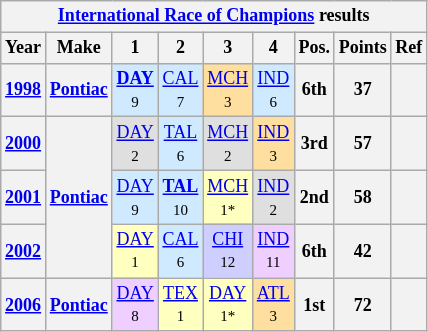<table class="wikitable " style="text-align:center; font-size:75%">
<tr>
<th colspan=9><a href='#'>International Race of Champions</a> results</th>
</tr>
<tr>
<th>Year</th>
<th>Make</th>
<th>1</th>
<th>2</th>
<th>3</th>
<th>4</th>
<th>Pos.</th>
<th>Points</th>
<th>Ref</th>
</tr>
<tr>
<th><a href='#'>1998</a></th>
<th><a href='#'>Pontiac</a></th>
<td style="background:#CFEAFF"><strong><a href='#'>DAY</a></strong><br><small>9</small></td>
<td style="background:#CFEAFF"><a href='#'>CAL</a><br><small>7</small></td>
<td style="background:#FFDF9F"><a href='#'>MCH</a><br><small>3</small></td>
<td style="background:#CFEAFF"><a href='#'>IND</a><br><small>6</small></td>
<th>6th</th>
<th>37</th>
<th></th>
</tr>
<tr>
<th><a href='#'>2000</a></th>
<th rowspan=3><a href='#'>Pontiac</a></th>
<td style="background:#DFDFDF"><a href='#'>DAY</a><br><small>2</small></td>
<td style="background:#CFEAFF"><a href='#'>TAL</a><br><small>6</small></td>
<td style="background:#DFDFDF"><a href='#'>MCH</a><br><small>2</small></td>
<td style="background:#FFDF9F"><a href='#'>IND</a><br><small>3</small></td>
<th>3rd</th>
<th>57</th>
<th></th>
</tr>
<tr>
<th><a href='#'>2001</a></th>
<td style="background:#CFEAFF"><a href='#'>DAY</a><br><small>9</small></td>
<td style="background:#CFEAFF"><strong><a href='#'>TAL</a></strong><br><small>10</small></td>
<td style="background:#FFFFBF"><a href='#'>MCH</a><br><small>1*</small></td>
<td style="background:#DFDFDF"><a href='#'>IND</a><br><small>2</small></td>
<th>2nd</th>
<th>58</th>
<th></th>
</tr>
<tr>
<th><a href='#'>2002</a></th>
<td style="background:#FFFFBF"><a href='#'>DAY</a><br><small>1</small></td>
<td style="background:#CFEAFF"><a href='#'>CAL</a><br><small>6</small></td>
<td style="background:#CFCFFF"><a href='#'>CHI</a><br><small>12</small></td>
<td style="background:#EFCFFF"><a href='#'>IND</a><br><small>11</small></td>
<th>6th</th>
<th>42</th>
<th></th>
</tr>
<tr>
<th><a href='#'>2006</a></th>
<th><a href='#'>Pontiac</a></th>
<td style="background:#EFCFFF"><a href='#'>DAY</a><br><small>8</small></td>
<td style="background:#FFFFBF"><a href='#'>TEX</a><br><small>1</small></td>
<td style="background:#FFFFBF"><a href='#'>DAY</a><br><small>1*</small></td>
<td style="background:#FFDF9F"><a href='#'>ATL</a><br><small>3</small></td>
<th>1st</th>
<th>72</th>
<th></th>
</tr>
</table>
